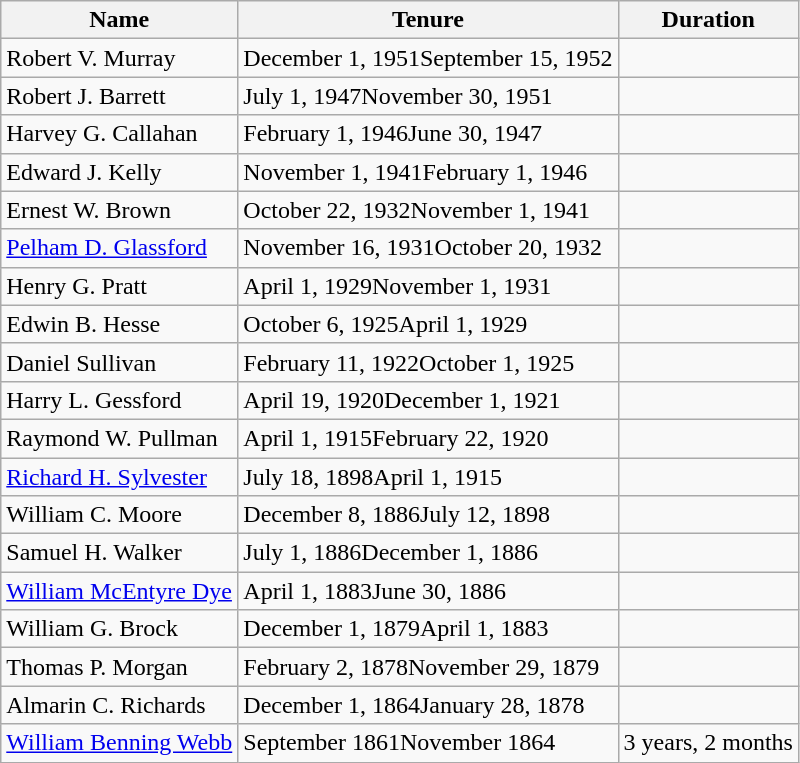<table class="wikitable">
<tr>
<th>Name</th>
<th>Tenure</th>
<th>Duration</th>
</tr>
<tr>
<td>Robert V. Murray</td>
<td>December 1, 1951September 15, 1952</td>
<td></td>
</tr>
<tr>
<td>Robert J. Barrett</td>
<td>July 1, 1947November 30, 1951</td>
<td></td>
</tr>
<tr>
<td>Harvey G. Callahan</td>
<td>February 1, 1946June 30, 1947</td>
<td></td>
</tr>
<tr>
<td>Edward J. Kelly</td>
<td>November 1, 1941February 1, 1946</td>
<td></td>
</tr>
<tr>
<td>Ernest W. Brown</td>
<td>October 22, 1932November 1, 1941</td>
<td></td>
</tr>
<tr>
<td><a href='#'>Pelham D. Glassford</a></td>
<td>November 16, 1931October 20, 1932</td>
<td></td>
</tr>
<tr>
<td>Henry G. Pratt</td>
<td>April 1, 1929November 1, 1931</td>
<td></td>
</tr>
<tr>
<td>Edwin B. Hesse</td>
<td>October 6, 1925April 1, 1929</td>
<td></td>
</tr>
<tr>
<td>Daniel Sullivan</td>
<td>February 11, 1922October 1, 1925</td>
<td></td>
</tr>
<tr>
<td>Harry L. Gessford</td>
<td>April 19, 1920December 1, 1921</td>
<td></td>
</tr>
<tr>
<td>Raymond W. Pullman</td>
<td>April 1, 1915February 22, 1920</td>
<td></td>
</tr>
<tr>
<td><a href='#'>Richard H. Sylvester</a></td>
<td>July 18, 1898April 1, 1915</td>
<td></td>
</tr>
<tr>
<td>William C. Moore</td>
<td>December 8, 1886July 12, 1898</td>
<td></td>
</tr>
<tr>
<td>Samuel H. Walker</td>
<td>July 1, 1886December 1, 1886</td>
<td></td>
</tr>
<tr>
<td><a href='#'>William McEntyre Dye</a></td>
<td>April 1, 1883June 30, 1886</td>
<td></td>
</tr>
<tr>
<td>William G. Brock</td>
<td>December 1, 1879April 1, 1883</td>
<td></td>
</tr>
<tr>
<td>Thomas P. Morgan</td>
<td>February 2, 1878November 29, 1879</td>
<td></td>
</tr>
<tr>
<td>Almarin C. Richards</td>
<td>December 1, 1864January 28, 1878</td>
<td></td>
</tr>
<tr>
<td><a href='#'>William Benning Webb</a></td>
<td>September 1861November 1864</td>
<td>3 years, 2 months</td>
</tr>
</table>
